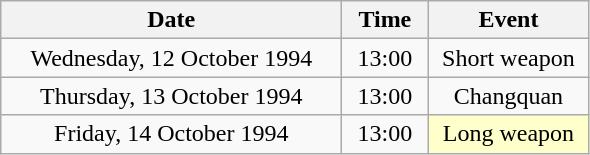<table class = "wikitable" style="text-align:center;">
<tr>
<th width=220>Date</th>
<th width=50>Time</th>
<th width=100>Event</th>
</tr>
<tr>
<td>Wednesday, 12 October 1994</td>
<td>13:00</td>
<td>Short weapon</td>
</tr>
<tr>
<td>Thursday, 13 October 1994</td>
<td>13:00</td>
<td>Changquan</td>
</tr>
<tr>
<td>Friday, 14 October 1994</td>
<td>13:00</td>
<td bgcolor=ffffcc>Long weapon</td>
</tr>
</table>
